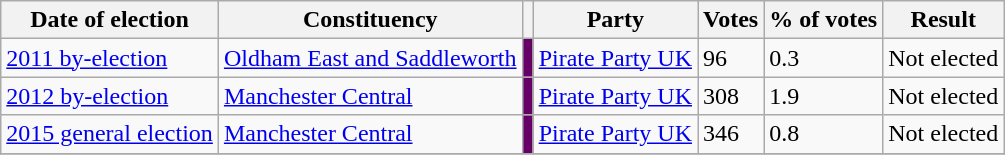<table class="wikitable">
<tr>
<th>Date of election</th>
<th>Constituency</th>
<th></th>
<th>Party</th>
<th>Votes</th>
<th>% of votes</th>
<th>Result</th>
</tr>
<tr>
<td><a href='#'>2011 by-election</a></td>
<td><a href='#'>Oldham East and Saddleworth</a></td>
<td style="background-color:#660066"></td>
<td><a href='#'>Pirate Party UK</a></td>
<td>96</td>
<td>0.3</td>
<td>Not elected</td>
</tr>
<tr>
<td><a href='#'>2012 by-election</a></td>
<td><a href='#'>Manchester Central</a></td>
<td style="background-color:#660066"></td>
<td><a href='#'>Pirate Party UK</a></td>
<td>308</td>
<td>1.9</td>
<td>Not elected</td>
</tr>
<tr>
<td><a href='#'>2015 general election</a></td>
<td><a href='#'>Manchester Central</a></td>
<td style="background-color:#660066"></td>
<td><a href='#'>Pirate Party UK</a></td>
<td>346</td>
<td>0.8</td>
<td>Not elected</td>
</tr>
<tr>
</tr>
</table>
